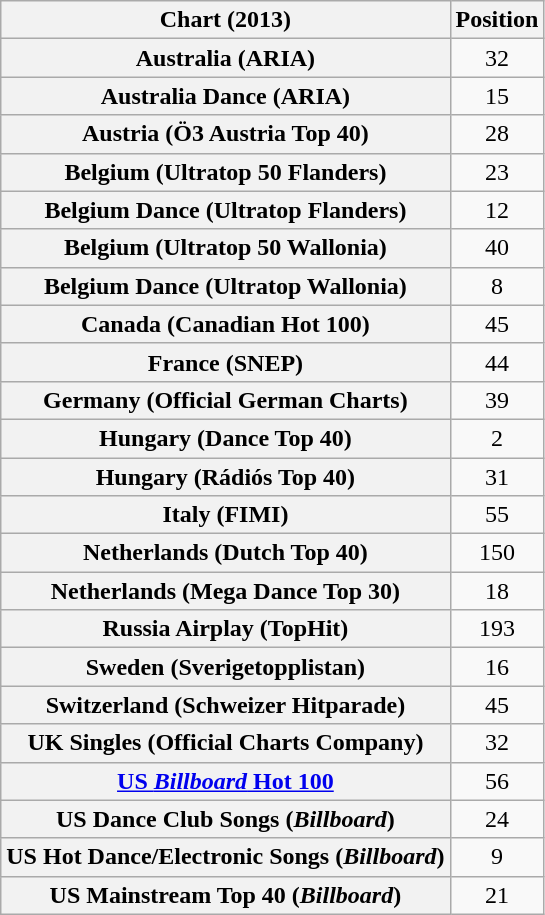<table class="wikitable sortable plainrowheaders" style="text-align:center">
<tr>
<th scope="col">Chart (2013)</th>
<th scope="col">Position</th>
</tr>
<tr>
<th scope="row">Australia (ARIA)</th>
<td>32</td>
</tr>
<tr>
<th scope="row">Australia Dance (ARIA)</th>
<td>15</td>
</tr>
<tr>
<th scope="row">Austria (Ö3 Austria Top 40)</th>
<td>28</td>
</tr>
<tr>
<th scope="row">Belgium (Ultratop 50 Flanders)</th>
<td>23</td>
</tr>
<tr>
<th scope="row">Belgium Dance (Ultratop Flanders)</th>
<td>12</td>
</tr>
<tr>
<th scope="row">Belgium (Ultratop 50 Wallonia)</th>
<td>40</td>
</tr>
<tr>
<th scope="row">Belgium Dance (Ultratop Wallonia)</th>
<td>8</td>
</tr>
<tr>
<th scope="row">Canada (Canadian Hot 100)</th>
<td>45</td>
</tr>
<tr>
<th scope="row">France (SNEP)</th>
<td>44</td>
</tr>
<tr>
<th scope="row">Germany (Official German Charts)</th>
<td>39</td>
</tr>
<tr>
<th scope="row">Hungary (Dance Top 40)</th>
<td>2</td>
</tr>
<tr>
<th scope="row">Hungary (Rádiós Top 40)</th>
<td>31</td>
</tr>
<tr>
<th scope="row">Italy (FIMI)</th>
<td>55</td>
</tr>
<tr>
<th scope="row">Netherlands (Dutch Top 40)</th>
<td>150</td>
</tr>
<tr>
<th scope="row">Netherlands (Mega Dance Top 30)</th>
<td>18</td>
</tr>
<tr>
<th scope="row">Russia Airplay (TopHit)</th>
<td>193</td>
</tr>
<tr>
<th scope="row">Sweden (Sverigetopplistan)</th>
<td>16</td>
</tr>
<tr>
<th scope="row">Switzerland (Schweizer Hitparade)</th>
<td>45</td>
</tr>
<tr>
<th scope="row">UK Singles (Official Charts Company)</th>
<td>32</td>
</tr>
<tr>
<th scope="row"><a href='#'>US <em>Billboard</em> Hot 100</a></th>
<td>56</td>
</tr>
<tr>
<th scope="row">US Dance Club Songs (<em>Billboard</em>)</th>
<td>24</td>
</tr>
<tr>
<th scope="row">US Hot Dance/Electronic Songs (<em>Billboard</em>)</th>
<td>9</td>
</tr>
<tr>
<th scope="row">US Mainstream Top 40 (<em>Billboard</em>)</th>
<td>21</td>
</tr>
</table>
